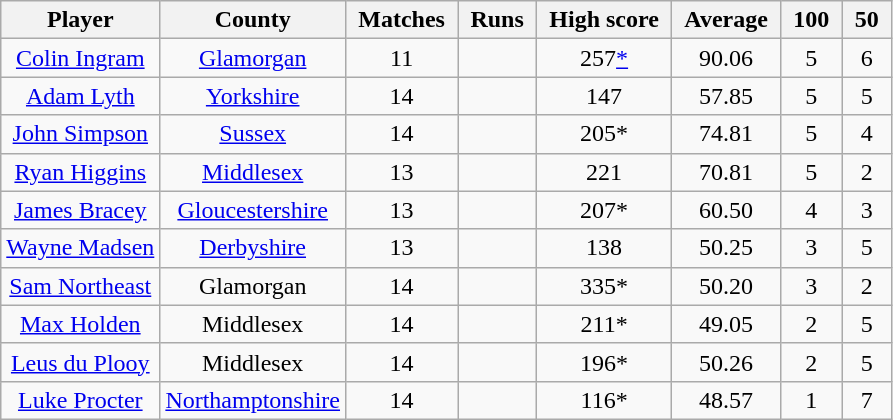<table style="text-align: center;" class="wikitable">
<tr>
<th scope="col" style="padding-left: 0.5em; padding-right: 0.5em;">Player</th>
<th scope="col" style="padding-left: 0.5em; padding-right: 0.5em;">County</th>
<th scope="col" style="padding-left: 0.5em; padding-right: 0.5em;">Matches</th>
<th scope="col" style="padding-left: 0.5em; padding-right: 0.5em;">Runs</th>
<th scope="col" style="padding-left: 0.5em; padding-right: 0.5em;">High score</th>
<th scope="col" style="padding-left: 0.5em; padding-right: 0.5em;">Average</th>
<th scope="col" style="padding-left: 0.5em; padding-right: 0.5em;">100</th>
<th scope="col" style="padding-left: 0.5em; padding-right: 0.5em;">50</th>
</tr>
<tr>
<td><a href='#'>Colin Ingram</a></td>
<td><a href='#'>Glamorgan</a></td>
<td>11</td>
<td></td>
<td>257<a href='#'>*</a></td>
<td>90.06</td>
<td>5</td>
<td>6</td>
</tr>
<tr>
<td><a href='#'>Adam Lyth</a></td>
<td><a href='#'>Yorkshire</a></td>
<td>14</td>
<td></td>
<td>147</td>
<td>57.85</td>
<td>5</td>
<td>5</td>
</tr>
<tr>
<td><a href='#'>John Simpson</a></td>
<td><a href='#'>Sussex</a></td>
<td>14</td>
<td></td>
<td>205*</td>
<td>74.81</td>
<td>5</td>
<td>4</td>
</tr>
<tr>
<td><a href='#'>Ryan Higgins</a></td>
<td><a href='#'>Middlesex</a></td>
<td>13</td>
<td></td>
<td>221</td>
<td>70.81</td>
<td>5</td>
<td>2</td>
</tr>
<tr>
<td><a href='#'>James Bracey</a></td>
<td><a href='#'>Gloucestershire</a></td>
<td>13</td>
<td></td>
<td>207*</td>
<td>60.50</td>
<td>4</td>
<td>3</td>
</tr>
<tr>
<td><a href='#'>Wayne Madsen</a></td>
<td><a href='#'>Derbyshire</a></td>
<td>13</td>
<td></td>
<td>138</td>
<td>50.25</td>
<td>3</td>
<td>5</td>
</tr>
<tr>
<td><a href='#'>Sam Northeast</a></td>
<td>Glamorgan</td>
<td>14</td>
<td></td>
<td>335*</td>
<td>50.20</td>
<td>3</td>
<td>2</td>
</tr>
<tr>
<td><a href='#'>Max Holden</a></td>
<td>Middlesex</td>
<td>14</td>
<td></td>
<td>211*</td>
<td>49.05</td>
<td>2</td>
<td>5</td>
</tr>
<tr>
<td><a href='#'>Leus du Plooy</a></td>
<td>Middlesex</td>
<td>14</td>
<td></td>
<td>196*</td>
<td>50.26</td>
<td>2</td>
<td>5</td>
</tr>
<tr>
<td><a href='#'>Luke Procter</a></td>
<td><a href='#'>Northamptonshire</a></td>
<td>14</td>
<td></td>
<td>116*</td>
<td>48.57</td>
<td>1</td>
<td>7</td>
</tr>
</table>
